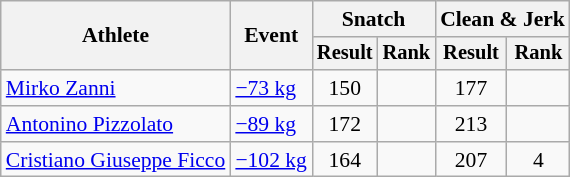<table class="wikitable" style="font-size:90%">
<tr>
<th rowspan="2">Athlete</th>
<th rowspan="2">Event</th>
<th colspan="2">Snatch</th>
<th colspan="2">Clean & Jerk</th>
</tr>
<tr style="font-size:95%">
<th>Result</th>
<th>Rank</th>
<th>Result</th>
<th>Rank</th>
</tr>
<tr align=center>
<td align=left><a href='#'>Mirko Zanni</a></td>
<td align=left><a href='#'>−73 kg</a></td>
<td>150</td>
<td></td>
<td>177</td>
<td></td>
</tr>
<tr align=center>
<td align=left><a href='#'>Antonino Pizzolato</a></td>
<td align=left><a href='#'>−89 kg</a></td>
<td>172</td>
<td></td>
<td>213</td>
<td></td>
</tr>
<tr align=center>
<td align=left><a href='#'>Cristiano Giuseppe Ficco</a></td>
<td align=left><a href='#'>−102 kg</a></td>
<td>164</td>
<td></td>
<td>207</td>
<td>4</td>
</tr>
</table>
